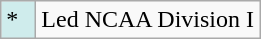<table class="wikitable">
<tr>
<td style="background:#CFECEC; width:1em;">*</td>
<td>Led NCAA Division I</td>
</tr>
</table>
